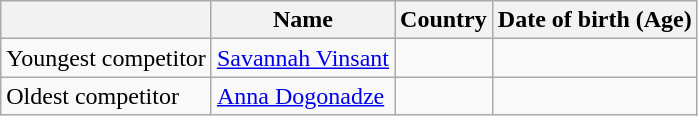<table class="wikitable">
<tr>
<th></th>
<th>Name</th>
<th>Country</th>
<th>Date of birth (Age)</th>
</tr>
<tr>
<td>Youngest competitor</td>
<td><a href='#'>Savannah Vinsant</a></td>
<td></td>
<td></td>
</tr>
<tr>
<td>Oldest competitor</td>
<td><a href='#'>Anna Dogonadze</a></td>
<td></td>
<td></td>
</tr>
</table>
